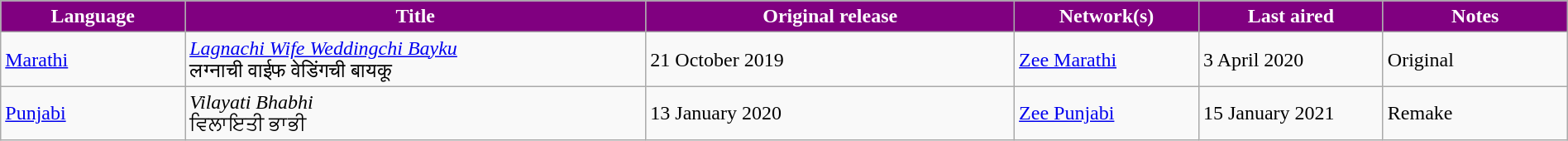<table class="wikitable" style="width: 100%; margin-right: 0;">
<tr style="color:white">
<th style="background:Purple; width:10%;">Language</th>
<th style="background:Purple; width:25%;">Title</th>
<th style="background:Purple; width:20%;">Original release</th>
<th style="background:Purple; width:10%;">Network(s)</th>
<th style="background:Purple; width:10%;">Last aired</th>
<th style="background:Purple; width:10%;">Notes</th>
</tr>
<tr>
<td><a href='#'>Marathi</a></td>
<td><em><a href='#'>Lagnachi Wife Weddingchi Bayku</a></em> <br> लग्नाची वाईफ वेडिंगची बायकू</td>
<td>21 October 2019</td>
<td><a href='#'>Zee Marathi</a></td>
<td>3 April 2020</td>
<td>Original</td>
</tr>
<tr>
<td><a href='#'>Punjabi</a></td>
<td><em>Vilayati Bhabhi</em> <br> ਵਿਲਾਇਤੀ ਭਾਭੀ</td>
<td>13 January 2020</td>
<td><a href='#'>Zee Punjabi</a></td>
<td>15 January 2021</td>
<td>Remake</td>
</tr>
</table>
